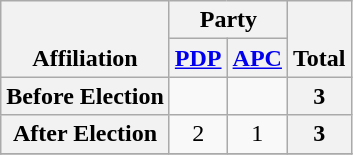<table class=wikitable style="text-align:center">
<tr style="vertical-align:bottom;">
<th rowspan=2>Affiliation</th>
<th colspan=2>Party</th>
<th rowspan=2>Total</th>
</tr>
<tr>
<th><a href='#'>PDP</a></th>
<th><a href='#'>APC</a></th>
</tr>
<tr>
<th>Before Election</th>
<td></td>
<td></td>
<th>3</th>
</tr>
<tr>
<th>After Election</th>
<td>2</td>
<td>1</td>
<th>3</th>
</tr>
<tr>
</tr>
</table>
